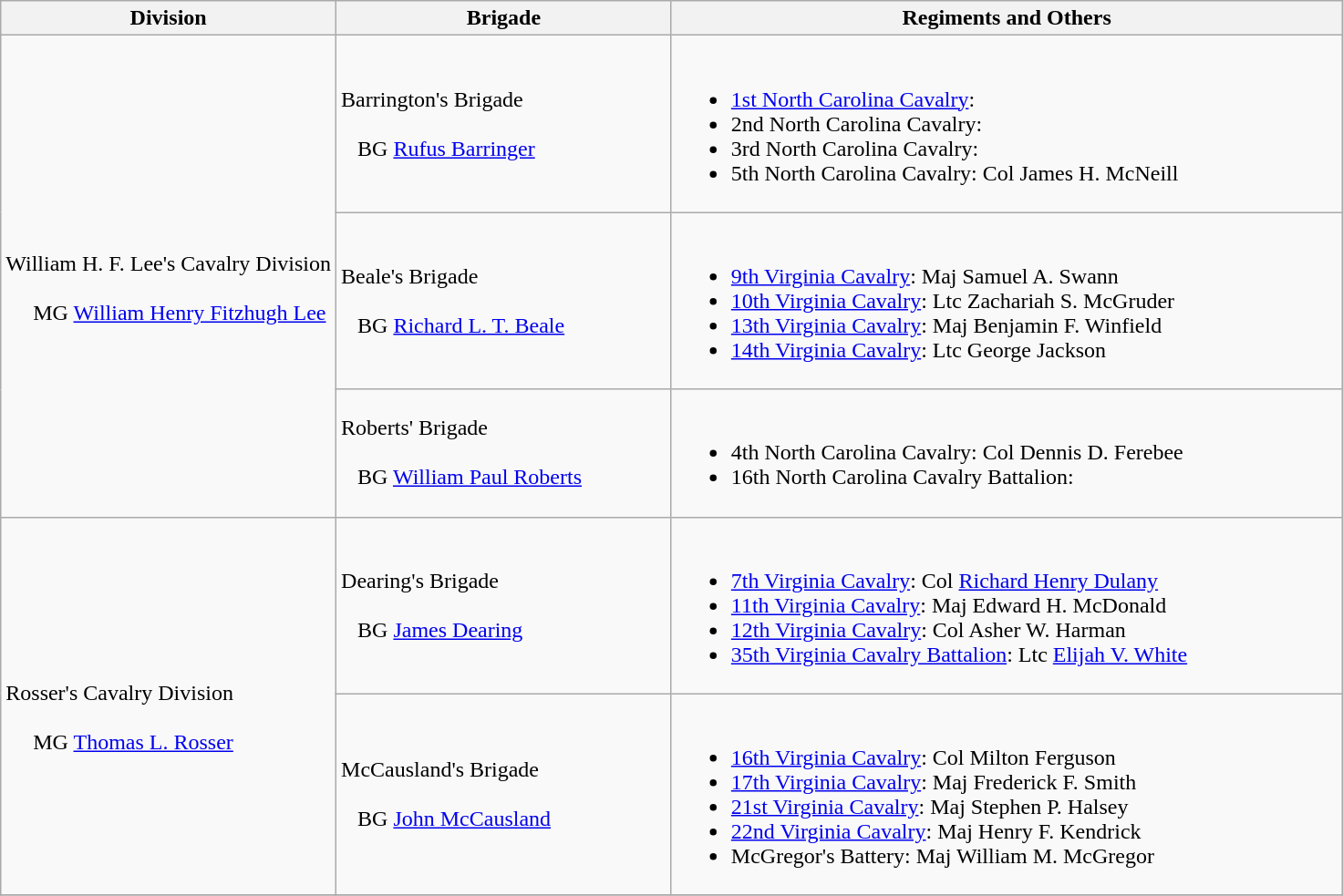<table class="wikitable">
<tr>
<th width=25%>Division</th>
<th width=25%>Brigade</th>
<th>Regiments and Others</th>
</tr>
<tr>
<td rowspan=3><br>William H. F. Lee's Cavalry Division<br><br>    
MG <a href='#'>William Henry Fitzhugh Lee</a>
<br></td>
<td>Barrington's Brigade<br><br>  
BG <a href='#'>Rufus Barringer</a></td>
<td><br><ul><li><a href='#'>1st North Carolina Cavalry</a>:</li><li>2nd North Carolina Cavalry:</li><li>3rd North Carolina Cavalry:</li><li>5th North Carolina Cavalry: Col James H. McNeill</li></ul></td>
</tr>
<tr>
<td>Beale's Brigade<br><br>  
BG <a href='#'>Richard L. T. Beale</a></td>
<td><br><ul><li><a href='#'>9th Virginia Cavalry</a>: Maj Samuel A. Swann</li><li><a href='#'>10th Virginia Cavalry</a>: Ltc Zachariah S. McGruder</li><li><a href='#'>13th Virginia Cavalry</a>: Maj Benjamin F. Winfield</li><li><a href='#'>14th Virginia Cavalry</a>: Ltc George Jackson</li></ul></td>
</tr>
<tr>
<td>Roberts' Brigade<br><br>  
BG <a href='#'>William Paul Roberts</a></td>
<td><br><ul><li>4th North Carolina Cavalry: Col Dennis D. Ferebee</li><li>16th North Carolina Cavalry Battalion:</li></ul></td>
</tr>
<tr>
<td rowspan=2><br>Rosser's Cavalry Division<br><br>    
MG <a href='#'>Thomas L. Rosser</a></td>
<td>Dearing's Brigade<br><br>  
BG <a href='#'>James Dearing</a></td>
<td><br><ul><li><a href='#'>7th Virginia Cavalry</a>: Col <a href='#'>Richard Henry Dulany</a></li><li><a href='#'>11th Virginia Cavalry</a>: Maj Edward H. McDonald</li><li><a href='#'>12th Virginia Cavalry</a>: Col Asher W. Harman</li><li><a href='#'>35th Virginia Cavalry Battalion</a>: Ltc <a href='#'>Elijah V. White</a></li></ul></td>
</tr>
<tr>
<td>McCausland's Brigade<br><br>  
BG <a href='#'>John McCausland</a></td>
<td><br><ul><li><a href='#'>16th Virginia Cavalry</a>: Col Milton Ferguson</li><li><a href='#'>17th Virginia Cavalry</a>: Maj Frederick F. Smith</li><li><a href='#'>21st Virginia Cavalry</a>: Maj Stephen P. Halsey</li><li><a href='#'>22nd Virginia Cavalry</a>: Maj Henry F. Kendrick</li><li>McGregor's Battery: Maj William M. McGregor</li></ul></td>
</tr>
<tr>
</tr>
</table>
